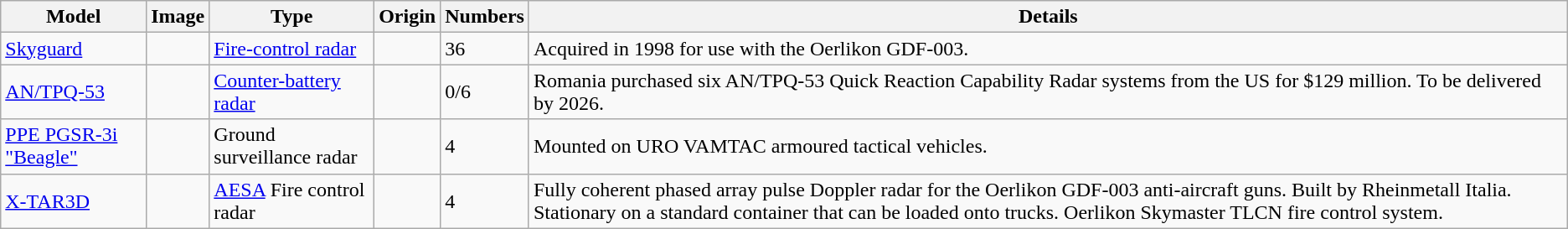<table class="wikitable">
<tr>
<th>Model</th>
<th>Image</th>
<th>Type</th>
<th>Origin</th>
<th>Numbers</th>
<th>Details</th>
</tr>
<tr>
<td><a href='#'>Skyguard</a></td>
<td></td>
<td><a href='#'>Fire-control radar</a></td>
<td></td>
<td>36</td>
<td>Acquired in 1998 for use with the Oerlikon GDF-003.</td>
</tr>
<tr>
<td><a href='#'>AN/TPQ-53</a></td>
<td></td>
<td><a href='#'>Counter-battery radar</a></td>
<td></td>
<td>0/6</td>
<td>Romania purchased six AN/TPQ-53 Quick Reaction Capability Radar systems from the US for $129 million. To be delivered by 2026.</td>
</tr>
<tr>
<td><a href='#'>PPE PGSR-3i "Beagle"</a></td>
<td></td>
<td>Ground surveillance radar</td>
<td></td>
<td>4</td>
<td>Mounted on URO VAMTAC armoured tactical vehicles.</td>
</tr>
<tr>
<td><a href='#'>X-TAR3D</a></td>
<td></td>
<td><a href='#'>AESA</a> Fire control radar</td>
<td></td>
<td>4</td>
<td>Fully coherent phased array pulse Doppler radar for the Oerlikon GDF-003 anti-aircraft guns. Built by Rheinmetall Italia. Stationary on a standard container that can be loaded onto trucks. Oerlikon Skymaster TLCN fire control system.</td>
</tr>
</table>
